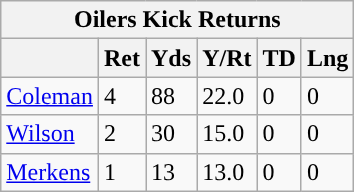<table class="wikitable">
<tr>
<th colspan="6">Oilers Kick Returns</th>
</tr>
<tr>
<th></th>
<th>Ret</th>
<th>Yds</th>
<th>Y/Rt</th>
<th>TD</th>
<th>Lng</th>
</tr>
<tr>
<td><a href='#'>Coleman</a></td>
<td>4</td>
<td>88</td>
<td>22.0</td>
<td>0</td>
<td>0</td>
</tr>
<tr>
<td><a href='#'>Wilson</a></td>
<td>2</td>
<td>30</td>
<td>15.0</td>
<td>0</td>
<td>0</td>
</tr>
<tr>
<td><a href='#'>Merkens</a></td>
<td>1</td>
<td>13</td>
<td>13.0</td>
<td>0</td>
<td>0</td>
</tr>
</table>
